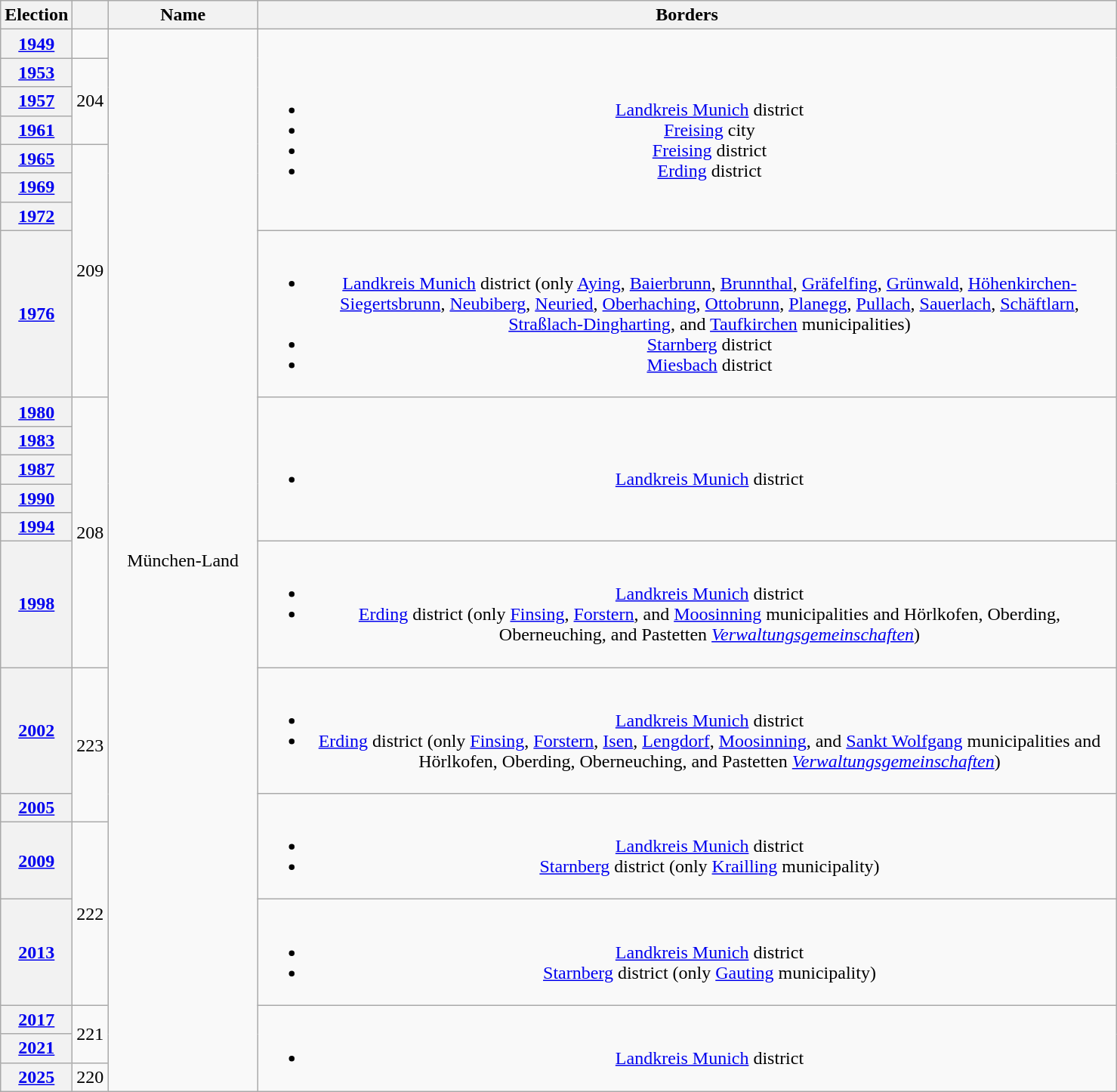<table class=wikitable style="text-align:center">
<tr>
<th>Election</th>
<th></th>
<th width=125px>Name</th>
<th width=750px>Borders</th>
</tr>
<tr>
<th><a href='#'>1949</a></th>
<td></td>
<td rowspan=21>München-Land</td>
<td rowspan=7><br><ul><li><a href='#'>Landkreis Munich</a> district</li><li><a href='#'>Freising</a> city</li><li><a href='#'>Freising</a> district</li><li><a href='#'>Erding</a> district</li></ul></td>
</tr>
<tr>
<th><a href='#'>1953</a></th>
<td rowspan=3>204</td>
</tr>
<tr>
<th><a href='#'>1957</a></th>
</tr>
<tr>
<th><a href='#'>1961</a></th>
</tr>
<tr>
<th><a href='#'>1965</a></th>
<td rowspan=4>209</td>
</tr>
<tr>
<th><a href='#'>1969</a></th>
</tr>
<tr>
<th><a href='#'>1972</a></th>
</tr>
<tr>
<th><a href='#'>1976</a></th>
<td><br><ul><li><a href='#'>Landkreis Munich</a> district (only <a href='#'>Aying</a>, <a href='#'>Baierbrunn</a>, <a href='#'>Brunnthal</a>, <a href='#'>Gräfelfing</a>, <a href='#'>Grünwald</a>, <a href='#'>Höhenkirchen-Siegertsbrunn</a>, <a href='#'>Neubiberg</a>, <a href='#'>Neuried</a>, <a href='#'>Oberhaching</a>, <a href='#'>Ottobrunn</a>, <a href='#'>Planegg</a>, <a href='#'>Pullach</a>, <a href='#'>Sauerlach</a>, <a href='#'>Schäftlarn</a>, <a href='#'>Straßlach-Dingharting</a>, and <a href='#'>Taufkirchen</a> municipalities)</li><li><a href='#'>Starnberg</a> district</li><li><a href='#'>Miesbach</a> district</li></ul></td>
</tr>
<tr>
<th><a href='#'>1980</a></th>
<td rowspan=6>208</td>
<td rowspan=5><br><ul><li><a href='#'>Landkreis Munich</a> district</li></ul></td>
</tr>
<tr>
<th><a href='#'>1983</a></th>
</tr>
<tr>
<th><a href='#'>1987</a></th>
</tr>
<tr>
<th><a href='#'>1990</a></th>
</tr>
<tr>
<th><a href='#'>1994</a></th>
</tr>
<tr>
<th><a href='#'>1998</a></th>
<td><br><ul><li><a href='#'>Landkreis Munich</a> district</li><li><a href='#'>Erding</a> district (only <a href='#'>Finsing</a>, <a href='#'>Forstern</a>, and <a href='#'>Moosinning</a> municipalities and Hörlkofen, Oberding, Oberneuching, and Pastetten <em><a href='#'>Verwaltungsgemeinschaften</a></em>)</li></ul></td>
</tr>
<tr>
<th><a href='#'>2002</a></th>
<td rowspan=2>223</td>
<td><br><ul><li><a href='#'>Landkreis Munich</a> district</li><li><a href='#'>Erding</a> district (only <a href='#'>Finsing</a>, <a href='#'>Forstern</a>, <a href='#'>Isen</a>, <a href='#'>Lengdorf</a>, <a href='#'>Moosinning</a>, and <a href='#'>Sankt Wolfgang</a> municipalities and Hörlkofen, Oberding, Oberneuching, and Pastetten <em><a href='#'>Verwaltungsgemeinschaften</a></em>)</li></ul></td>
</tr>
<tr>
<th><a href='#'>2005</a></th>
<td rowspan=2><br><ul><li><a href='#'>Landkreis Munich</a> district</li><li><a href='#'>Starnberg</a> district (only <a href='#'>Krailling</a> municipality)</li></ul></td>
</tr>
<tr>
<th><a href='#'>2009</a></th>
<td rowspan=2>222</td>
</tr>
<tr>
<th><a href='#'>2013</a></th>
<td><br><ul><li><a href='#'>Landkreis Munich</a> district</li><li><a href='#'>Starnberg</a> district (only <a href='#'>Gauting</a> municipality)</li></ul></td>
</tr>
<tr>
<th><a href='#'>2017</a></th>
<td rowspan=2>221</td>
<td rowspan=3><br><ul><li><a href='#'>Landkreis Munich</a> district</li></ul></td>
</tr>
<tr>
<th><a href='#'>2021</a></th>
</tr>
<tr>
<th><a href='#'>2025</a></th>
<td>220</td>
</tr>
</table>
